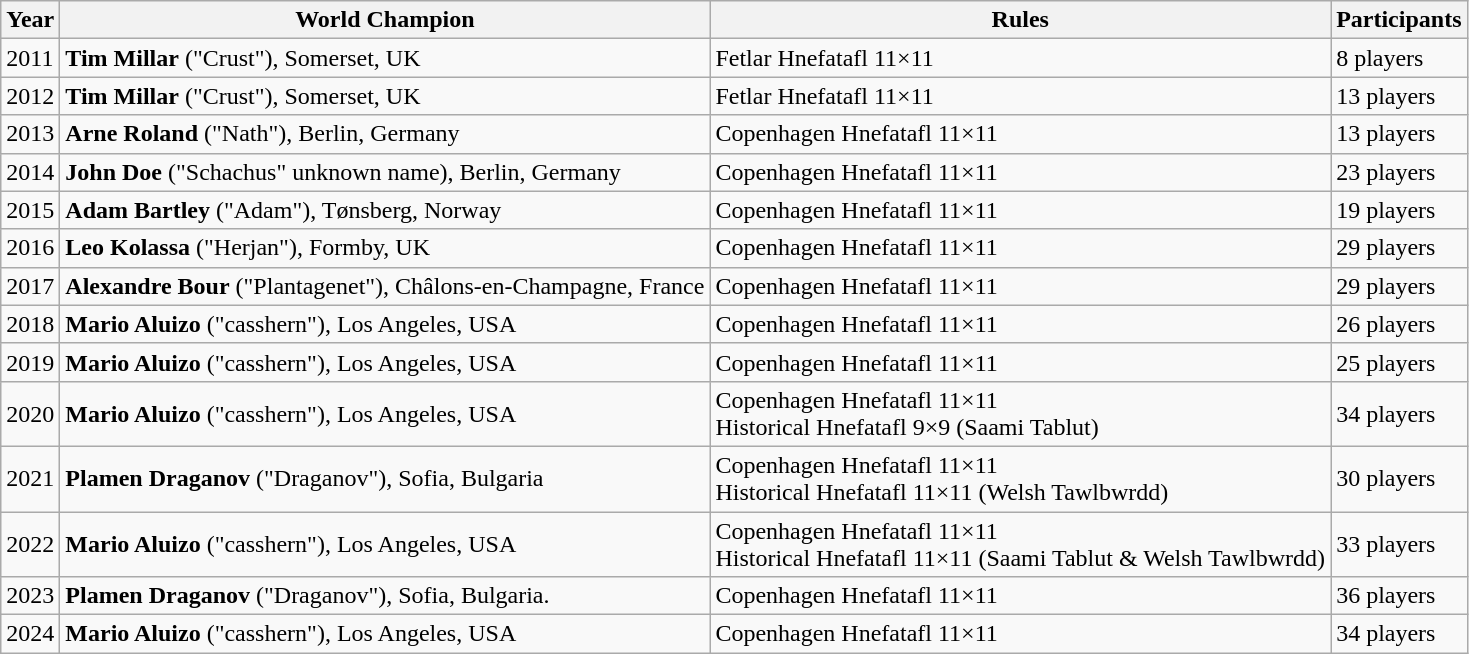<table class="wikitable">
<tr>
<th>Year</th>
<th>World Champion</th>
<th>Rules</th>
<th>Participants</th>
</tr>
<tr>
<td>2011</td>
<td><strong>Tim Millar</strong> ("Crust"), Somerset, UK</td>
<td>Fetlar Hnefatafl 11×11</td>
<td>8 players</td>
</tr>
<tr>
<td>2012</td>
<td><strong>Tim Millar</strong> ("Crust"), Somerset, UK</td>
<td>Fetlar Hnefatafl 11×11</td>
<td>13 players</td>
</tr>
<tr>
<td>2013</td>
<td><strong>Arne Roland</strong> ("Nath"), Berlin, Germany</td>
<td>Copenhagen Hnefatafl 11×11</td>
<td>13 players</td>
</tr>
<tr>
<td>2014</td>
<td><strong>John Doe</strong> ("Schachus" unknown name), Berlin, Germany</td>
<td>Copenhagen Hnefatafl 11×11</td>
<td>23 players</td>
</tr>
<tr>
<td>2015</td>
<td><strong>Adam Bartley</strong> ("Adam"), Tønsberg, Norway</td>
<td>Copenhagen Hnefatafl 11×11</td>
<td>19 players</td>
</tr>
<tr>
<td>2016</td>
<td><strong>Leo Kolassa</strong> ("Herjan"), Formby, UK</td>
<td>Copenhagen Hnefatafl 11×11</td>
<td>29 players</td>
</tr>
<tr>
<td>2017</td>
<td><strong>Alexandre Bour</strong> ("Plantagenet"), Châlons-en-Champagne, France</td>
<td>Copenhagen Hnefatafl 11×11</td>
<td>29 players</td>
</tr>
<tr>
<td>2018</td>
<td><strong>Mario Aluizo</strong> ("casshern"), Los Angeles, USA</td>
<td>Copenhagen Hnefatafl 11×11</td>
<td>26 players</td>
</tr>
<tr>
<td>2019</td>
<td><strong>Mario Aluizo</strong> ("casshern"), Los Angeles, USA</td>
<td>Copenhagen Hnefatafl 11×11</td>
<td>25 players</td>
</tr>
<tr>
<td>2020</td>
<td><strong>Mario Aluizo</strong> ("casshern"), Los Angeles, USA</td>
<td>Copenhagen Hnefatafl 11×11<br>Historical Hnefatafl 9×9 (Saami Tablut)</td>
<td>34 players</td>
</tr>
<tr>
<td>2021</td>
<td><strong>Plamen Draganov</strong> ("Draganov"), Sofia, Bulgaria</td>
<td>Copenhagen Hnefatafl 11×11<br>Historical Hnefatafl 11×11 (Welsh Tawlbwrdd)</td>
<td>30 players</td>
</tr>
<tr>
<td>2022</td>
<td><strong>Mario Aluizo</strong> ("casshern"), Los Angeles, USA</td>
<td>Copenhagen Hnefatafl 11×11<br>Historical Hnefatafl 11×11 (Saami Tablut & Welsh Tawlbwrdd)</td>
<td>33 players</td>
</tr>
<tr>
<td>2023</td>
<td><strong>Plamen Draganov</strong> ("Draganov"), Sofia, Bulgaria.</td>
<td>Copenhagen Hnefatafl 11×11</td>
<td>36 players</td>
</tr>
<tr>
<td>2024</td>
<td><strong>Mario Aluizo</strong> ("casshern"), Los Angeles, USA</td>
<td>Copenhagen Hnefatafl 11×11</td>
<td>34 players</td>
</tr>
</table>
